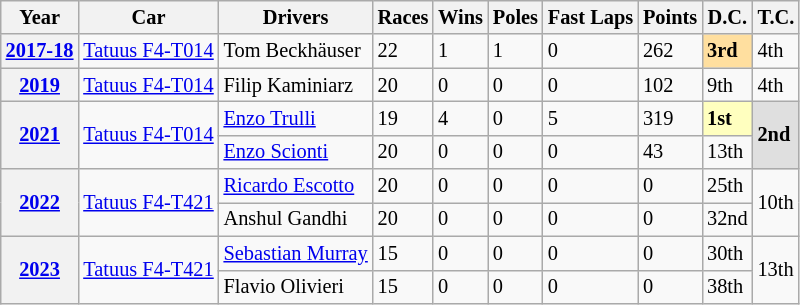<table class="wikitable" style="font-size: 85%">
<tr>
<th>Year</th>
<th>Car</th>
<th>Drivers</th>
<th>Races</th>
<th>Wins</th>
<th>Poles</th>
<th>Fast Laps</th>
<th>Points</th>
<th>D.C.</th>
<th>T.C.</th>
</tr>
<tr>
<th><a href='#'>2017-18</a></th>
<td><a href='#'>Tatuus F4-T014</a></td>
<td> Tom Beckhäuser</td>
<td>22</td>
<td>1</td>
<td>1</td>
<td>0</td>
<td>262</td>
<td style="background:#ffdf9f;"><strong>3rd</strong></td>
<td>4th</td>
</tr>
<tr>
<th><a href='#'>2019</a></th>
<td><a href='#'>Tatuus F4-T014</a></td>
<td> Filip Kaminiarz</td>
<td>20</td>
<td>0</td>
<td>0</td>
<td>0</td>
<td>102</td>
<td>9th</td>
<td>4th</td>
</tr>
<tr>
<th rowspan="2"><a href='#'>2021</a></th>
<td rowspan="2"><a href='#'>Tatuus F4-T014</a></td>
<td> <a href='#'>Enzo Trulli</a></td>
<td>19</td>
<td>4</td>
<td>0</td>
<td>5</td>
<td>319</td>
<td style="background:#ffffbf;"><strong>1st</strong></td>
<td rowspan="2" style="background:#dfdfdf;"><strong>2nd</strong></td>
</tr>
<tr>
<td> <a href='#'>Enzo Scionti</a></td>
<td>20</td>
<td>0</td>
<td>0</td>
<td>0</td>
<td>43</td>
<td>13th</td>
</tr>
<tr>
<th rowspan="2"><a href='#'>2022</a></th>
<td rowspan="2"><a href='#'>Tatuus F4-T421</a></td>
<td> <a href='#'>Ricardo Escotto</a></td>
<td>20</td>
<td>0</td>
<td>0</td>
<td>0</td>
<td>0</td>
<td>25th</td>
<td rowspan="2">10th</td>
</tr>
<tr>
<td> Anshul Gandhi</td>
<td>20</td>
<td>0</td>
<td>0</td>
<td>0</td>
<td>0</td>
<td>32nd</td>
</tr>
<tr>
<th rowspan="2"><a href='#'>2023</a></th>
<td rowspan="2"><a href='#'>Tatuus F4-T421</a></td>
<td> <a href='#'>Sebastian Murray</a></td>
<td>15</td>
<td>0</td>
<td>0</td>
<td>0</td>
<td>0</td>
<td>30th</td>
<td rowspan="2">13th</td>
</tr>
<tr>
<td> Flavio Olivieri</td>
<td>15</td>
<td>0</td>
<td>0</td>
<td>0</td>
<td>0</td>
<td>38th</td>
</tr>
</table>
